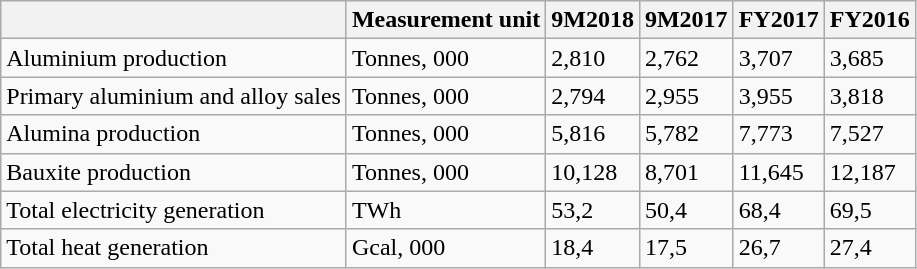<table class="wikitable">
<tr>
<th></th>
<th>Measurement unit</th>
<th>9M2018</th>
<th>9M2017</th>
<th>FY2017</th>
<th>FY2016</th>
</tr>
<tr>
<td>Aluminium production</td>
<td>Tonnes, 000</td>
<td>2,810</td>
<td>2,762</td>
<td>3,707</td>
<td>3,685</td>
</tr>
<tr>
<td>Primary aluminium and alloy sales</td>
<td>Tonnes, 000</td>
<td>2,794</td>
<td>2,955</td>
<td>3,955</td>
<td>3,818</td>
</tr>
<tr>
<td>Alumina production</td>
<td>Tonnes, 000</td>
<td>5,816</td>
<td>5,782</td>
<td>7,773</td>
<td>7,527</td>
</tr>
<tr>
<td>Bauxite production</td>
<td>Tonnes, 000</td>
<td>10,128</td>
<td>8,701</td>
<td>11,645</td>
<td>12,187</td>
</tr>
<tr>
<td>Total electricity generation</td>
<td>TWh</td>
<td>53,2</td>
<td>50,4</td>
<td>68,4</td>
<td>69,5</td>
</tr>
<tr>
<td>Total heat generation</td>
<td>Gcal, 000</td>
<td>18,4</td>
<td>17,5</td>
<td>26,7</td>
<td>27,4</td>
</tr>
</table>
